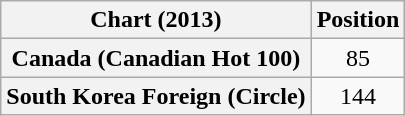<table class="wikitable sortable plainrowheaders" style="text-align:center">
<tr>
<th scope="col">Chart (2013)</th>
<th scope="col">Position</th>
</tr>
<tr>
<th scope="row">Canada (Canadian Hot 100)</th>
<td>85</td>
</tr>
<tr>
<th scope="row">South Korea Foreign (Circle)</th>
<td>144</td>
</tr>
</table>
